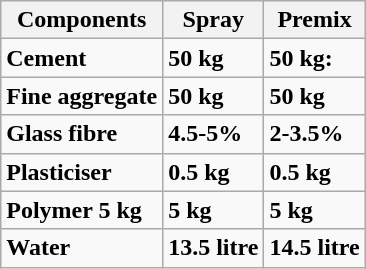<table class="wikitable">
<tr>
<th>Components</th>
<th>Spray</th>
<th>Premix</th>
</tr>
<tr>
<td><strong>Cement</strong></td>
<td><strong>50 kg</strong></td>
<td><strong>50 kg:</strong></td>
</tr>
<tr>
<td><strong>Fine aggregate</strong></td>
<td><strong>50 kg</strong></td>
<td><strong>50 kg</strong></td>
</tr>
<tr>
<td><strong>Glass fibre</strong></td>
<td><strong>4.5-5%</strong></td>
<td><strong>2-3.5%</strong></td>
</tr>
<tr>
<td><strong>Plasticiser</strong></td>
<td><strong>0.5 kg</strong></td>
<td><strong>0.5 kg</strong></td>
</tr>
<tr>
<td><strong>Polymer 5 kg</strong></td>
<td><strong>5 kg</strong></td>
<td><strong>5 kg</strong></td>
</tr>
<tr>
<td><strong>Water</strong></td>
<td><strong>13.5 litre</strong></td>
<td><strong>14.5 litre</strong></td>
</tr>
</table>
